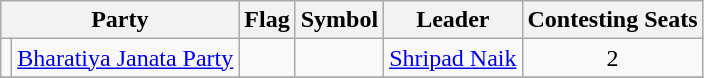<table class="wikitable " style="text-align:center">
<tr>
<th colspan="2">Party</th>
<th>Flag</th>
<th>Symbol</th>
<th>Leader</th>
<th>Contesting Seats</th>
</tr>
<tr>
<td></td>
<td><a href='#'>Bharatiya Janata Party</a></td>
<td></td>
<td></td>
<td><a href='#'>Shripad Naik</a></td>
<td>2</td>
</tr>
<tr>
</tr>
</table>
